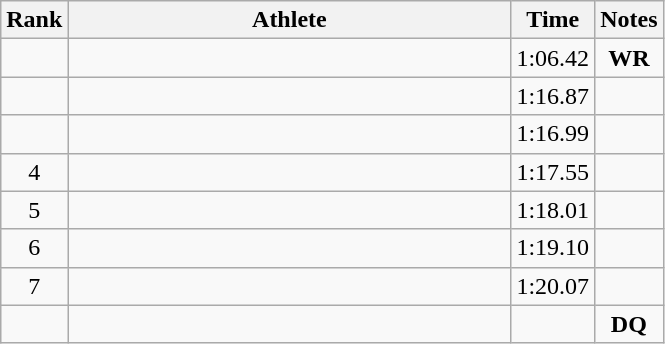<table class=wikitable>
<tr>
<th>Rank</th>
<th style=width:18em>Athlete</th>
<th>Time</th>
<th>Notes</th>
</tr>
<tr align=center>
<td></td>
<td align=left></td>
<td>1:06.42</td>
<td><strong>WR</strong></td>
</tr>
<tr align=center>
<td></td>
<td align=left></td>
<td>1:16.87</td>
<td></td>
</tr>
<tr align=center>
<td></td>
<td align=left></td>
<td>1:16.99</td>
<td></td>
</tr>
<tr align=center>
<td>4</td>
<td align=left></td>
<td>1:17.55</td>
<td></td>
</tr>
<tr align=center>
<td>5</td>
<td align=left></td>
<td>1:18.01</td>
<td></td>
</tr>
<tr align=center>
<td>6</td>
<td align=left></td>
<td>1:19.10</td>
<td></td>
</tr>
<tr align=center>
<td>7</td>
<td align=left></td>
<td>1:20.07</td>
<td></td>
</tr>
<tr align=center>
<td></td>
<td align=left></td>
<td></td>
<td><strong>DQ</strong></td>
</tr>
</table>
